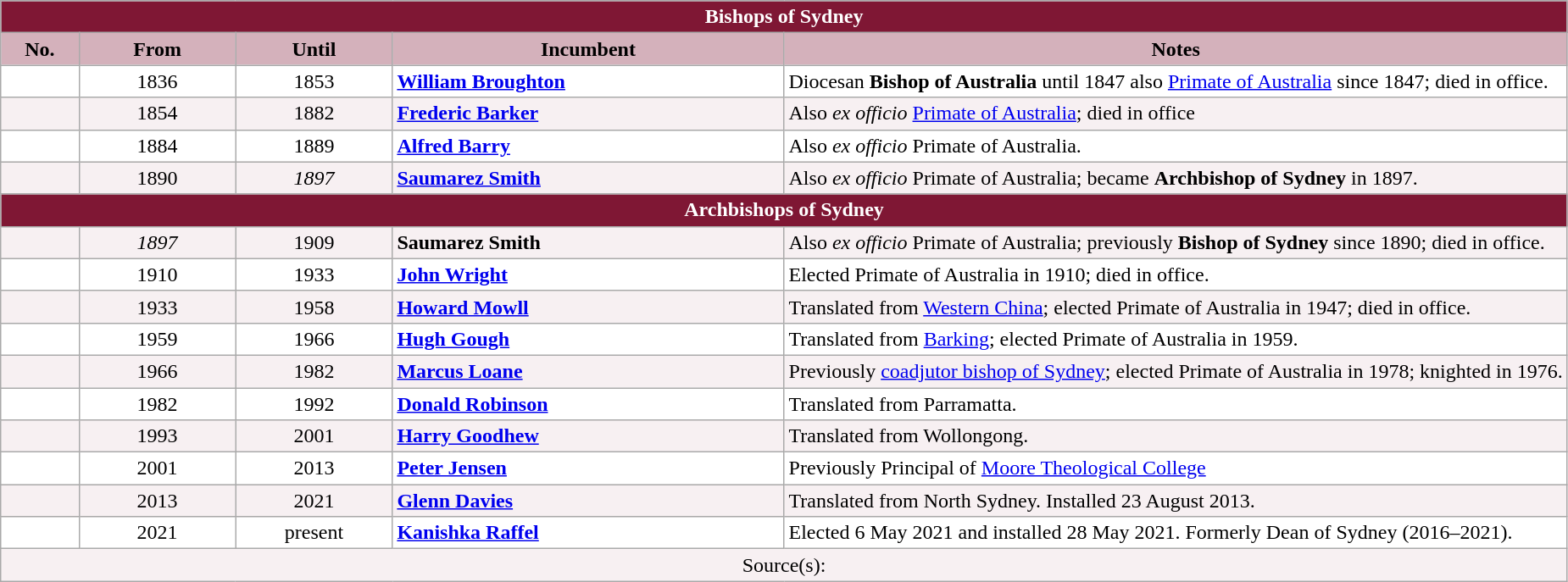<table class="wikitable">
<tr>
<th colspan="5" style="background-color: #7F1734; color: white;">Bishops of Sydney</th>
</tr>
<tr>
<th style="background-color: #D4B1BB; width: 5%;">No.</th>
<th style="background-color: #D4B1BB; width: 10%;">From</th>
<th style="background-color: #D4B1BB; width: 10%;">Until</th>
<th style="background-color: #D4B1BB; width: 25%;">Incumbent</th>
<th style="background-color: #D4B1BB; width: 50%;">Notes</th>
</tr>
<tr valign="top" style="background-color: white;">
<td style="text-align: center;"></td>
<td style="text-align: center;">1836</td>
<td style="text-align: center;">1853</td>
<td><strong><a href='#'>William Broughton</a></strong></td>
<td>Diocesan <strong>Bishop of Australia</strong> until 1847 also <a href='#'>Primate of Australia</a> since 1847; died in office.</td>
</tr>
<tr valign="top" style="background-color: #F7F0F2;">
<td style="text-align: center;"></td>
<td style="text-align: center;">1854</td>
<td style="text-align: center;">1882</td>
<td><strong><a href='#'>Frederic Barker</a></strong></td>
<td>Also <em>ex officio</em> <a href='#'>Primate of Australia</a>; died in office</td>
</tr>
<tr valign="top" style="background-color: white;">
<td style="text-align: center;"></td>
<td style="text-align: center;">1884</td>
<td style="text-align: center;">1889</td>
<td><strong><a href='#'>Alfred Barry</a></strong></td>
<td>Also <em>ex officio</em> Primate of Australia.</td>
</tr>
<tr valign="top" style="background-color: #F7F0F2;">
<td style="text-align: center;"></td>
<td style="text-align: center;">1890</td>
<td style="text-align: center;"><em>1897</em></td>
<td><strong><a href='#'>Saumarez Smith</a></strong></td>
<td>Also <em>ex officio</em> Primate of Australia; became <strong>Archbishop of Sydney</strong> in 1897.</td>
</tr>
<tr>
<th colspan="5" style="background-color: #7F1734; color: white;">Archbishops of Sydney</th>
</tr>
<tr valign="top" style="background-color: #F7F0F2;">
<td style="text-align: center;"><em></em></td>
<td style="text-align: center;"><em>1897</em></td>
<td style="text-align: center;">1909</td>
<td><strong>Saumarez Smith</strong></td>
<td>Also <em>ex officio</em> Primate of Australia; previously <strong>Bishop of Sydney</strong> since 1890; died in office.</td>
</tr>
<tr valign="top" style="background-color: white;">
<td style="text-align: center;"></td>
<td style="text-align: center;">1910</td>
<td style="text-align: center;">1933</td>
<td><strong><a href='#'>John Wright</a></strong></td>
<td>Elected Primate of Australia in 1910; died in office.</td>
</tr>
<tr valign="top" style="background-color: #F7F0F2;">
<td style="text-align: center;"></td>
<td style="text-align: center;">1933</td>
<td style="text-align: center;">1958</td>
<td><strong><a href='#'>Howard Mowll</a></strong></td>
<td>Translated from <a href='#'>Western China</a>; elected Primate of Australia in 1947; died in office.</td>
</tr>
<tr valign="top" style="background-color: white;">
<td style="text-align: center;"></td>
<td style="text-align: center;">1959</td>
<td style="text-align: center;">1966</td>
<td><strong><a href='#'>Hugh Gough</a></strong></td>
<td>Translated from <a href='#'>Barking</a>; elected Primate of Australia in 1959.</td>
</tr>
<tr valign="top" style="background-color: #F7F0F2;">
<td style="text-align: center;"></td>
<td style="text-align: center;">1966</td>
<td style="text-align: center;">1982</td>
<td><strong> <a href='#'>Marcus Loane</a></strong></td>
<td>Previously <a href='#'>coadjutor bishop of Sydney</a>; elected Primate of Australia in 1978; knighted in 1976.</td>
</tr>
<tr valign="top" style="background-color: white;">
<td style="text-align: center;"></td>
<td style="text-align: center;">1982</td>
<td style="text-align: center;">1992</td>
<td><strong><a href='#'>Donald Robinson</a></strong></td>
<td>Translated from Parramatta.</td>
</tr>
<tr valign="top" style="background-color: #F7F0F2;">
<td style="text-align: center;"></td>
<td style="text-align: center;">1993</td>
<td style="text-align: center;">2001</td>
<td><strong><a href='#'>Harry Goodhew</a></strong></td>
<td>Translated from Wollongong.</td>
</tr>
<tr valign="top" style="background-color: white;">
<td style="text-align: center;"></td>
<td style="text-align: center;">2001</td>
<td style="text-align: center;">2013</td>
<td><strong><a href='#'>Peter Jensen</a></strong></td>
<td>Previously Principal of <a href='#'>Moore Theological College</a></td>
</tr>
<tr valign="top" style="background-color: #F7F0F2;">
<td style="text-align: center;"></td>
<td style="text-align: center;">2013</td>
<td style="text-align: center;">2021</td>
<td><strong><a href='#'>Glenn Davies</a></strong></td>
<td>Translated from North Sydney. Installed 23 August 2013.</td>
</tr>
<tr valign="top" style="background-color: white;">
<td style="text-align: center;"></td>
<td style="text-align: center;">2021</td>
<td style="text-align: center;">present</td>
<td><strong><a href='#'>Kanishka Raffel</a></strong></td>
<td>Elected 6 May 2021 and installed 28 May 2021. Formerly Dean of Sydney (2016–2021).</td>
</tr>
<tr valign="top" style="background-color: #F7F0F2;">
<td colspan="5" style="text-align: center;">Source(s):</td>
</tr>
</table>
